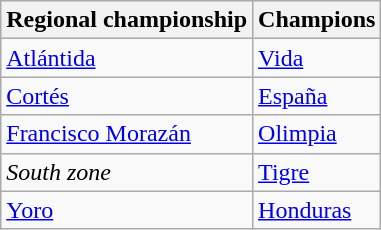<table class="wikitable">
<tr>
<th>Regional championship</th>
<th>Champions</th>
</tr>
<tr>
<td><a href='#'>Atlántida</a></td>
<td><a href='#'>Vida</a></td>
</tr>
<tr>
<td><a href='#'>Cortés</a></td>
<td><a href='#'>España</a></td>
</tr>
<tr>
<td><a href='#'>Francisco Morazán</a></td>
<td><a href='#'>Olimpia</a></td>
</tr>
<tr>
<td><em>South zone</em></td>
<td><a href='#'>Tigre</a></td>
</tr>
<tr>
<td><a href='#'>Yoro</a></td>
<td><a href='#'>Honduras</a></td>
</tr>
</table>
